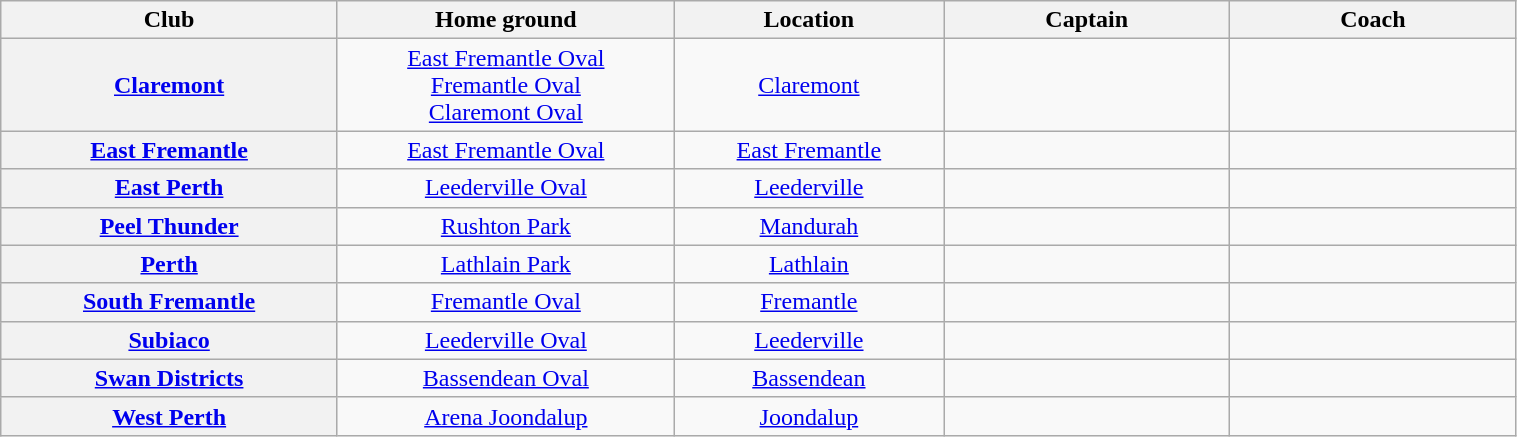<table class="wikitable sortable" style="width:80%; text-align:center">
<tr>
<th style="width:20%">Club</th>
<th style="width:20%">Home ground</th>
<th style="width:16%">Location</th>
<th style="width:17%">Captain</th>
<th style="width:17%">Coach</th>
</tr>
<tr>
<th scope="row"><a href='#'>Claremont</a></th>
<td><a href='#'>East Fremantle Oval</a><br><a href='#'>Fremantle Oval</a><br><a href='#'>Claremont Oval</a></td>
<td><a href='#'>Claremont</a></td>
<td></td>
<td></td>
</tr>
<tr>
<th scope="row"><a href='#'>East Fremantle</a></th>
<td><a href='#'>East Fremantle Oval</a></td>
<td><a href='#'>East Fremantle</a></td>
<td></td>
<td></td>
</tr>
<tr>
<th scope="row"><a href='#'>East Perth</a></th>
<td><a href='#'>Leederville Oval</a></td>
<td><a href='#'>Leederville</a></td>
<td></td>
<td></td>
</tr>
<tr>
<th scope="row"><a href='#'>Peel Thunder</a></th>
<td><a href='#'>Rushton Park</a></td>
<td><a href='#'>Mandurah</a></td>
<td></td>
<td></td>
</tr>
<tr>
<th scope="row"><a href='#'>Perth</a></th>
<td><a href='#'>Lathlain Park</a></td>
<td><a href='#'>Lathlain</a></td>
<td></td>
<td></td>
</tr>
<tr>
<th scope="row"><a href='#'>South Fremantle</a></th>
<td><a href='#'>Fremantle Oval</a></td>
<td><a href='#'>Fremantle</a></td>
<td></td>
<td></td>
</tr>
<tr>
<th scope="row"><a href='#'>Subiaco</a></th>
<td><a href='#'>Leederville Oval</a></td>
<td><a href='#'>Leederville</a></td>
<td></td>
<td></td>
</tr>
<tr>
<th scope="row"><a href='#'>Swan Districts</a></th>
<td><a href='#'>Bassendean Oval</a></td>
<td><a href='#'>Bassendean</a></td>
<td></td>
<td></td>
</tr>
<tr>
<th scope="row"><a href='#'>West Perth</a></th>
<td><a href='#'>Arena Joondalup</a></td>
<td><a href='#'>Joondalup</a></td>
<td></td>
<td></td>
</tr>
</table>
